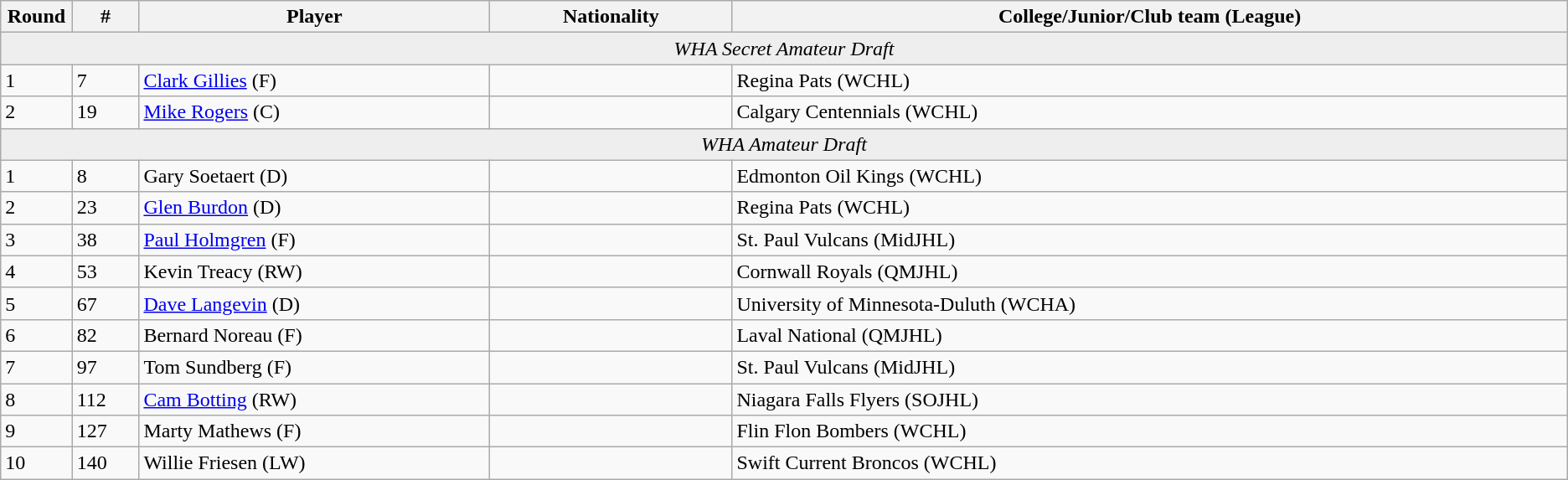<table class="wikitable">
<tr align="center">
<th bgcolor="#DDDDFF" width="4.0%">Round</th>
<th bgcolor="#DDDDFF" width="4.0%">#</th>
<th bgcolor="#DDDDFF" width="21.0%">Player</th>
<th bgcolor="#DDDDFF" width="14.5%">Nationality</th>
<th bgcolor="#DDDDFF" width="50.0%">College/Junior/Club team (League)</th>
</tr>
<tr bgcolor="#eeeeee">
<td colspan="5" align="center"><em>WHA Secret Amateur Draft</em></td>
</tr>
<tr>
<td>1</td>
<td>7</td>
<td><a href='#'>Clark Gillies</a> (F)</td>
<td></td>
<td>Regina Pats (WCHL)</td>
</tr>
<tr>
<td>2</td>
<td>19</td>
<td><a href='#'>Mike Rogers</a> (C)</td>
<td></td>
<td>Calgary Centennials (WCHL)</td>
</tr>
<tr bgcolor="#eeeeee">
<td colspan="5" align="center"><em>WHA Amateur Draft</em></td>
</tr>
<tr>
<td>1</td>
<td>8</td>
<td>Gary Soetaert (D)</td>
<td></td>
<td>Edmonton Oil Kings (WCHL)</td>
</tr>
<tr>
<td>2</td>
<td>23</td>
<td><a href='#'>Glen Burdon</a> (D)</td>
<td></td>
<td>Regina Pats (WCHL)</td>
</tr>
<tr>
<td>3</td>
<td>38</td>
<td><a href='#'>Paul Holmgren</a> (F)</td>
<td></td>
<td>St. Paul Vulcans (MidJHL)</td>
</tr>
<tr>
<td>4</td>
<td>53</td>
<td>Kevin Treacy (RW)</td>
<td></td>
<td>Cornwall Royals (QMJHL)</td>
</tr>
<tr>
<td>5</td>
<td>67</td>
<td><a href='#'>Dave Langevin</a> (D)</td>
<td></td>
<td>University of Minnesota-Duluth (WCHA)</td>
</tr>
<tr>
<td>6</td>
<td>82</td>
<td>Bernard Noreau (F)</td>
<td></td>
<td>Laval National (QMJHL)</td>
</tr>
<tr>
<td>7</td>
<td>97</td>
<td>Tom Sundberg (F)</td>
<td></td>
<td>St. Paul Vulcans (MidJHL)</td>
</tr>
<tr>
<td>8</td>
<td>112</td>
<td><a href='#'>Cam Botting</a> (RW)</td>
<td></td>
<td>Niagara Falls Flyers (SOJHL)</td>
</tr>
<tr>
<td>9</td>
<td>127</td>
<td>Marty Mathews (F)</td>
<td></td>
<td>Flin Flon Bombers (WCHL)</td>
</tr>
<tr>
<td>10</td>
<td>140</td>
<td>Willie Friesen (LW)</td>
<td></td>
<td>Swift Current Broncos (WCHL)</td>
</tr>
</table>
